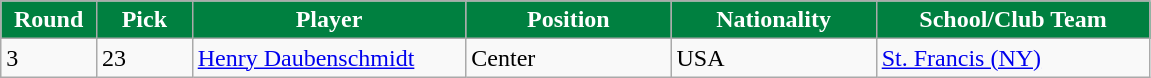<table class="wikitable sortable sortable">
<tr>
<th style="background:#008040; color:white" width="7%">Round</th>
<th style="background:#008040; color:white" width="7%">Pick</th>
<th style="background:#008040; color:white" width="20%">Player</th>
<th style="background:#008040; color:white" width="15%">Position</th>
<th style="background:#008040; color:white" width="15%">Nationality</th>
<th style="background:#008040; color:white" width="20%">School/Club Team</th>
</tr>
<tr>
<td>3</td>
<td>23</td>
<td><a href='#'>Henry Daubenschmidt</a></td>
<td>Center</td>
<td>USA</td>
<td><a href='#'>St. Francis (NY)</a></td>
</tr>
</table>
